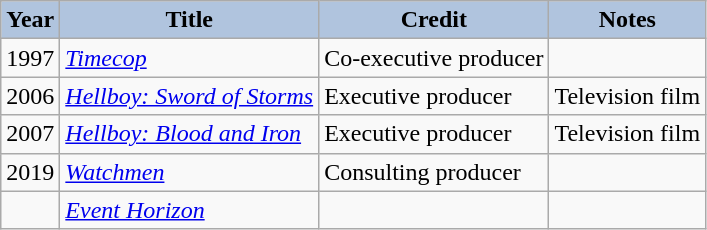<table class="wikitable" background: #f9f9f9;>
<tr align="center">
<th style="background:#B0C4DE;">Year</th>
<th style="background:#B0C4DE;">Title</th>
<th style="background:#B0C4DE;">Credit</th>
<th style="background:#B0C4DE;">Notes</th>
</tr>
<tr>
<td>1997</td>
<td><em><a href='#'>Timecop</a></em></td>
<td>Co-executive producer</td>
<td></td>
</tr>
<tr>
<td>2006</td>
<td><em><a href='#'>Hellboy: Sword of Storms</a></em></td>
<td>Executive producer</td>
<td>Television film</td>
</tr>
<tr>
<td>2007</td>
<td><em><a href='#'>Hellboy: Blood and Iron</a></em></td>
<td>Executive producer</td>
<td>Television film</td>
</tr>
<tr>
<td>2019</td>
<td><em><a href='#'>Watchmen</a></em></td>
<td>Consulting producer</td>
<td></td>
</tr>
<tr>
<td></td>
<td><em><a href='#'>Event Horizon</a></em></td>
<td></td>
<td></td>
</tr>
</table>
